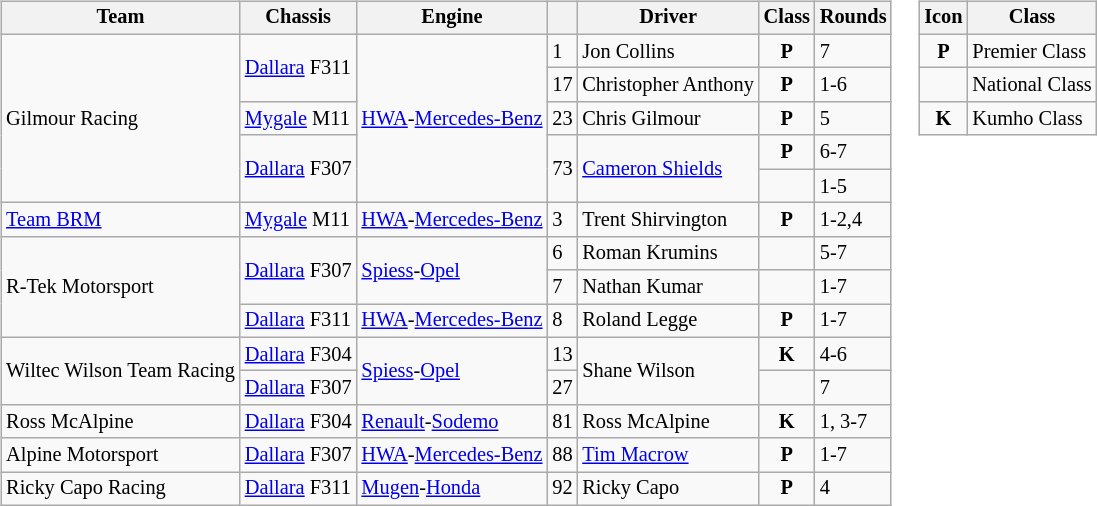<table>
<tr>
<td><br><table class="wikitable" style="font-size: 85%;">
<tr>
<th>Team</th>
<th>Chassis</th>
<th>Engine</th>
<th></th>
<th>Driver</th>
<th>Class</th>
<th>Rounds</th>
</tr>
<tr>
<td rowspan=5>Gilmour Racing</td>
<td rowspan=2><a href='#'>Dallara</a> F311</td>
<td rowspan=5><a href='#'>HWA</a>-<a href='#'>Mercedes-Benz</a></td>
<td>1</td>
<td>Jon Collins</td>
<td align=center><strong><span>P</span></strong></td>
<td>7</td>
</tr>
<tr>
<td>17</td>
<td>Christopher Anthony</td>
<td align=center><strong><span>P</span></strong></td>
<td>1-6</td>
</tr>
<tr>
<td><a href='#'>Mygale</a> M11</td>
<td>23</td>
<td>Chris Gilmour</td>
<td align=center><strong><span>P</span></strong></td>
<td>5</td>
</tr>
<tr>
<td rowspan=2><a href='#'>Dallara</a> F307</td>
<td rowspan=2>73</td>
<td rowspan=2><a href='#'>Cameron Shields</a></td>
<td align=center><strong><span>P</span></strong></td>
<td>6-7</td>
</tr>
<tr>
<td align=center></td>
<td>1-5</td>
</tr>
<tr>
<td><a href='#'>Team BRM</a></td>
<td><a href='#'>Mygale</a> M11</td>
<td><a href='#'>HWA</a>-<a href='#'>Mercedes-Benz</a></td>
<td>3</td>
<td>Trent Shirvington</td>
<td align=center><strong><span>P</span></strong></td>
<td>1-2,4</td>
</tr>
<tr>
<td rowspan=3>R-Tek Motorsport</td>
<td rowspan=2><a href='#'>Dallara</a> F307</td>
<td rowspan=2><a href='#'>Spiess</a>-<a href='#'>Opel</a></td>
<td>6</td>
<td>Roman Krumins</td>
<td align=center></td>
<td>5-7</td>
</tr>
<tr>
<td>7</td>
<td>Nathan Kumar</td>
<td align=center></td>
<td>1-7</td>
</tr>
<tr>
<td><a href='#'>Dallara</a> F311</td>
<td><a href='#'>HWA</a>-<a href='#'>Mercedes-Benz</a></td>
<td>8</td>
<td>Roland Legge</td>
<td align=center><strong><span>P</span></strong></td>
<td>1-7</td>
</tr>
<tr>
<td rowspan=2>Wiltec Wilson Team Racing</td>
<td><a href='#'>Dallara</a> F304</td>
<td rowspan=2><a href='#'>Spiess</a>-<a href='#'>Opel</a></td>
<td>13</td>
<td rowspan=2>Shane Wilson</td>
<td align=center><strong><span>K</span></strong></td>
<td>4-6</td>
</tr>
<tr>
<td><a href='#'>Dallara</a> F307</td>
<td>27</td>
<td align=center></td>
<td>7</td>
</tr>
<tr>
<td>Ross McAlpine</td>
<td><a href='#'>Dallara</a> F304</td>
<td><a href='#'>Renault</a>-<a href='#'>Sodemo</a></td>
<td>81</td>
<td>Ross McAlpine</td>
<td align=center><strong><span>K</span></strong></td>
<td>1, 3-7</td>
</tr>
<tr>
<td>Alpine Motorsport</td>
<td><a href='#'>Dallara</a> F307</td>
<td><a href='#'>HWA</a>-<a href='#'>Mercedes-Benz</a></td>
<td>88</td>
<td><a href='#'>Tim Macrow</a></td>
<td align=center><strong><span>P</span></strong></td>
<td>1-7</td>
</tr>
<tr>
<td>Ricky Capo Racing</td>
<td><a href='#'>Dallara</a> F311</td>
<td><a href='#'>Mugen</a>-<a href='#'>Honda</a></td>
<td>92</td>
<td>Ricky Capo</td>
<td align=center><strong><span>P</span></strong></td>
<td>4</td>
</tr>
</table>
</td>
<td valign="top"><br><table class="wikitable" style="font-size: 85%;">
<tr>
<th>Icon</th>
<th>Class</th>
</tr>
<tr>
<td align=center><strong><span>P</span></strong></td>
<td>Premier Class</td>
</tr>
<tr>
<td align=center></td>
<td>National Class</td>
</tr>
<tr>
<td align=center><strong><span>K</span></strong></td>
<td>Kumho Class</td>
</tr>
</table>
</td>
</tr>
</table>
